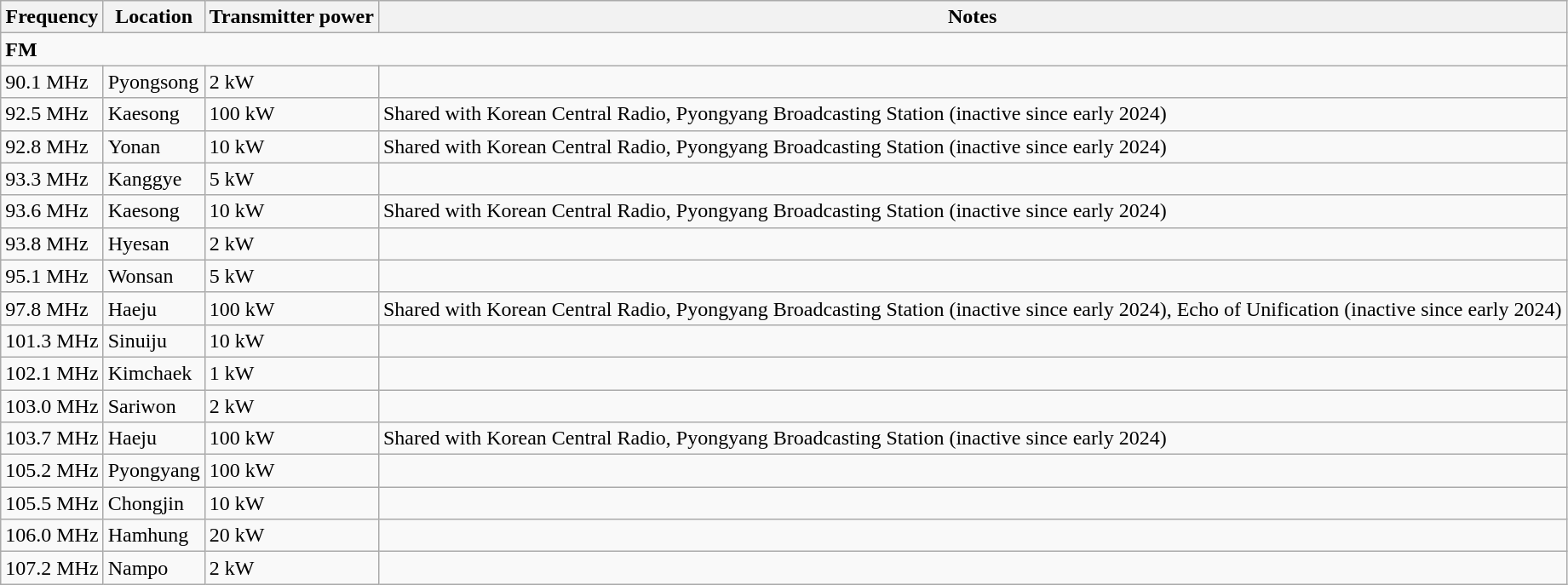<table class="wikitable">
<tr>
<th>Frequency</th>
<th>Location</th>
<th>Transmitter power</th>
<th>Notes</th>
</tr>
<tr>
<td colspan="4"><strong>FM</strong></td>
</tr>
<tr>
<td>90.1 MHz</td>
<td>Pyongsong</td>
<td>2 kW</td>
<td></td>
</tr>
<tr>
<td>92.5 MHz</td>
<td>Kaesong</td>
<td>100 kW</td>
<td>Shared with Korean Central Radio, Pyongyang Broadcasting Station (inactive since early 2024)</td>
</tr>
<tr>
<td>92.8 MHz</td>
<td>Yonan</td>
<td>10 kW</td>
<td>Shared with Korean Central Radio, Pyongyang Broadcasting Station (inactive since early 2024)</td>
</tr>
<tr>
<td>93.3 MHz</td>
<td>Kanggye</td>
<td>5 kW</td>
<td></td>
</tr>
<tr>
<td>93.6 MHz</td>
<td>Kaesong</td>
<td>10 kW</td>
<td>Shared with Korean Central Radio, Pyongyang Broadcasting Station (inactive since early 2024)</td>
</tr>
<tr>
<td>93.8 MHz</td>
<td>Hyesan</td>
<td>2 kW</td>
<td></td>
</tr>
<tr>
<td>95.1 MHz</td>
<td>Wonsan</td>
<td>5 kW</td>
<td></td>
</tr>
<tr>
<td>97.8 MHz</td>
<td>Haeju</td>
<td>100 kW</td>
<td>Shared with Korean Central Radio, Pyongyang Broadcasting Station (inactive since early 2024), Echo of Unification (inactive since early 2024)</td>
</tr>
<tr>
<td>101.3 MHz</td>
<td>Sinuiju</td>
<td>10 kW</td>
<td></td>
</tr>
<tr>
<td>102.1 MHz</td>
<td>Kimchaek</td>
<td>1 kW</td>
<td></td>
</tr>
<tr>
<td>103.0 MHz</td>
<td>Sariwon</td>
<td>2 kW</td>
<td></td>
</tr>
<tr>
<td>103.7 MHz</td>
<td>Haeju</td>
<td>100 kW</td>
<td>Shared with Korean Central Radio, Pyongyang Broadcasting Station (inactive since early 2024)</td>
</tr>
<tr>
<td>105.2 MHz</td>
<td>Pyongyang</td>
<td>100 kW</td>
<td></td>
</tr>
<tr>
<td>105.5 MHz</td>
<td>Chongjin</td>
<td>10 kW</td>
<td></td>
</tr>
<tr>
<td>106.0 MHz</td>
<td>Hamhung</td>
<td>20 kW</td>
<td></td>
</tr>
<tr>
<td>107.2 MHz</td>
<td>Nampo</td>
<td>2 kW</td>
<td></td>
</tr>
</table>
